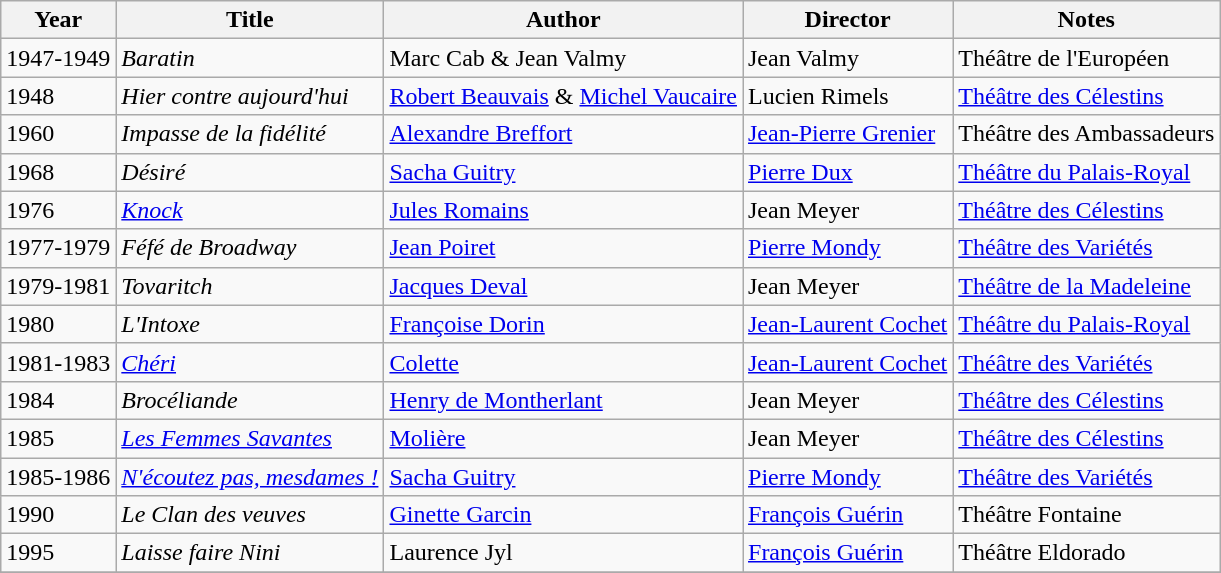<table class="wikitable">
<tr>
<th>Year</th>
<th>Title</th>
<th>Author</th>
<th>Director</th>
<th>Notes</th>
</tr>
<tr>
<td>1947-1949</td>
<td><em>Baratin</em></td>
<td>Marc Cab & Jean Valmy</td>
<td>Jean Valmy</td>
<td>Théâtre de l'Européen</td>
</tr>
<tr>
<td>1948</td>
<td><em>Hier contre aujourd'hui</em></td>
<td><a href='#'>Robert Beauvais</a> & <a href='#'>Michel Vaucaire</a></td>
<td>Lucien Rimels</td>
<td><a href='#'>Théâtre des Célestins</a></td>
</tr>
<tr>
<td>1960</td>
<td><em>Impasse de la fidélité</em></td>
<td><a href='#'>Alexandre Breffort</a></td>
<td><a href='#'>Jean-Pierre Grenier</a></td>
<td>Théâtre des Ambassadeurs</td>
</tr>
<tr>
<td>1968</td>
<td><em>Désiré</em></td>
<td><a href='#'>Sacha Guitry</a></td>
<td><a href='#'>Pierre Dux</a></td>
<td><a href='#'>Théâtre du Palais-Royal</a></td>
</tr>
<tr>
<td>1976</td>
<td><em><a href='#'>Knock</a></em></td>
<td><a href='#'>Jules Romains</a></td>
<td>Jean Meyer</td>
<td><a href='#'>Théâtre des Célestins</a></td>
</tr>
<tr>
<td>1977-1979</td>
<td><em>Féfé de Broadway</em></td>
<td><a href='#'>Jean Poiret</a></td>
<td><a href='#'>Pierre Mondy</a></td>
<td><a href='#'>Théâtre des Variétés</a></td>
</tr>
<tr>
<td>1979-1981</td>
<td><em>Tovaritch</em></td>
<td><a href='#'>Jacques Deval</a></td>
<td>Jean Meyer</td>
<td><a href='#'>Théâtre de la Madeleine</a></td>
</tr>
<tr>
<td>1980</td>
<td><em>L'Intoxe</em></td>
<td><a href='#'>Françoise Dorin</a></td>
<td><a href='#'>Jean-Laurent Cochet</a></td>
<td><a href='#'>Théâtre du Palais-Royal</a></td>
</tr>
<tr>
<td>1981-1983</td>
<td><em><a href='#'>Chéri</a></em></td>
<td><a href='#'>Colette</a></td>
<td><a href='#'>Jean-Laurent Cochet</a></td>
<td><a href='#'>Théâtre des Variétés</a></td>
</tr>
<tr>
<td>1984</td>
<td><em>Brocéliande</em></td>
<td><a href='#'>Henry de Montherlant</a></td>
<td>Jean Meyer</td>
<td><a href='#'>Théâtre des Célestins</a></td>
</tr>
<tr>
<td>1985</td>
<td><em><a href='#'>Les Femmes Savantes</a></em></td>
<td><a href='#'>Molière</a></td>
<td>Jean Meyer</td>
<td><a href='#'>Théâtre des Célestins</a></td>
</tr>
<tr>
<td>1985-1986</td>
<td><em><a href='#'>N'écoutez pas, mesdames !</a></em></td>
<td><a href='#'>Sacha Guitry</a></td>
<td><a href='#'>Pierre Mondy</a></td>
<td><a href='#'>Théâtre des Variétés</a></td>
</tr>
<tr>
<td>1990</td>
<td><em>Le Clan des veuves</em></td>
<td><a href='#'>Ginette Garcin</a></td>
<td><a href='#'>François Guérin</a></td>
<td>Théâtre Fontaine</td>
</tr>
<tr>
<td>1995</td>
<td><em>Laisse faire Nini</em></td>
<td>Laurence Jyl</td>
<td><a href='#'>François Guérin</a></td>
<td>Théâtre Eldorado</td>
</tr>
<tr>
</tr>
</table>
